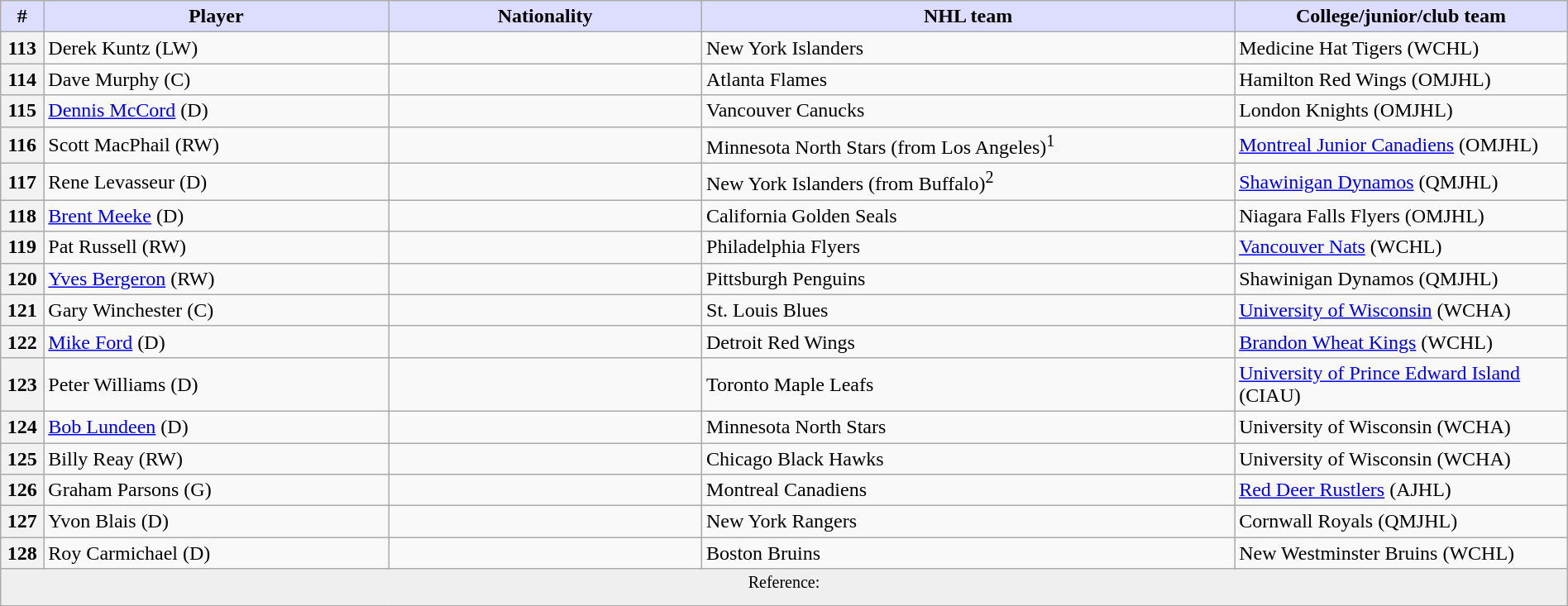<table class="wikitable" style="width: 100%">
<tr>
<th style="background:#ddf; width:2.75%;">#</th>
<th style="background:#ddf; width:22.0%;">Player</th>
<th style="background:#ddf; width:20.0%;">Nationality</th>
<th style="background:#ddf; width:34.0%;">NHL team</th>
<th style="background:#ddf; width:100.0%;">College/junior/club team</th>
</tr>
<tr>
<th>113</th>
<td>Derek Kuntz (LW)</td>
<td></td>
<td>New York Islanders</td>
<td>Medicine Hat Tigers (WCHL)</td>
</tr>
<tr>
<th>114</th>
<td>Dave Murphy (C)</td>
<td></td>
<td>Atlanta Flames</td>
<td>Hamilton Red Wings (OMJHL)</td>
</tr>
<tr>
<th>115</th>
<td><a href='#'>Dennis McCord</a> (D)</td>
<td></td>
<td>Vancouver Canucks</td>
<td>London Knights  (OMJHL)</td>
</tr>
<tr>
<th>116</th>
<td>Scott MacPhail (RW)</td>
<td></td>
<td>Minnesota North Stars (from Los Angeles)<sup>1</sup></td>
<td><a href='#'>Montreal Junior Canadiens</a> (OMJHL)</td>
</tr>
<tr>
<th>117</th>
<td>Rene Levasseur (D)</td>
<td></td>
<td>New York Islanders (from Buffalo)<sup>2</sup></td>
<td><a href='#'>Shawinigan Dynamos</a> (QMJHL)</td>
</tr>
<tr>
<th>118</th>
<td><a href='#'>Brent Meeke</a> (D)</td>
<td></td>
<td>California Golden Seals</td>
<td>Niagara Falls Flyers (OMJHL)</td>
</tr>
<tr>
<th>119</th>
<td>Pat Russell (RW)</td>
<td></td>
<td>Philadelphia Flyers</td>
<td><a href='#'>Vancouver Nats</a> (WCHL)</td>
</tr>
<tr>
<th>120</th>
<td><a href='#'>Yves Bergeron</a> (RW)</td>
<td></td>
<td>Pittsburgh Penguins</td>
<td>Shawinigan Dynamos (QMJHL)</td>
</tr>
<tr>
<th>121</th>
<td>Gary Winchester (C)</td>
<td></td>
<td>St. Louis Blues</td>
<td><a href='#'>University of Wisconsin</a> (WCHA)</td>
</tr>
<tr>
<th>122</th>
<td><a href='#'>Mike Ford</a> (D)</td>
<td></td>
<td>Detroit Red Wings</td>
<td><a href='#'>Brandon Wheat Kings</a> (WCHL)</td>
</tr>
<tr>
<th>123</th>
<td>Peter Williams (D)</td>
<td></td>
<td>Toronto Maple Leafs</td>
<td><a href='#'>University of Prince Edward Island</a> (CIAU)</td>
</tr>
<tr>
<th>124</th>
<td><a href='#'>Bob Lundeen</a> (D)</td>
<td></td>
<td>Minnesota North Stars</td>
<td>University of Wisconsin (WCHA)</td>
</tr>
<tr>
<th>125</th>
<td>Billy Reay (RW)</td>
<td></td>
<td>Chicago Black Hawks</td>
<td>University of Wisconsin (WCHA)</td>
</tr>
<tr>
<th>126</th>
<td>Graham Parsons (G)</td>
<td></td>
<td>Montreal Canadiens</td>
<td><a href='#'>Red Deer Rustlers</a> (AJHL)</td>
</tr>
<tr>
<th>127</th>
<td>Yvon Blais (D)</td>
<td></td>
<td>New York Rangers</td>
<td>Cornwall Royals (QMJHL)</td>
</tr>
<tr>
<th>128</th>
<td>Roy Carmichael (D)</td>
<td></td>
<td>Boston Bruins</td>
<td>New Westminster Bruins (WCHL)</td>
</tr>
<tr>
<td align=center colspan="6" bgcolor="#efefef"><sup>Reference: </sup></td>
</tr>
</table>
